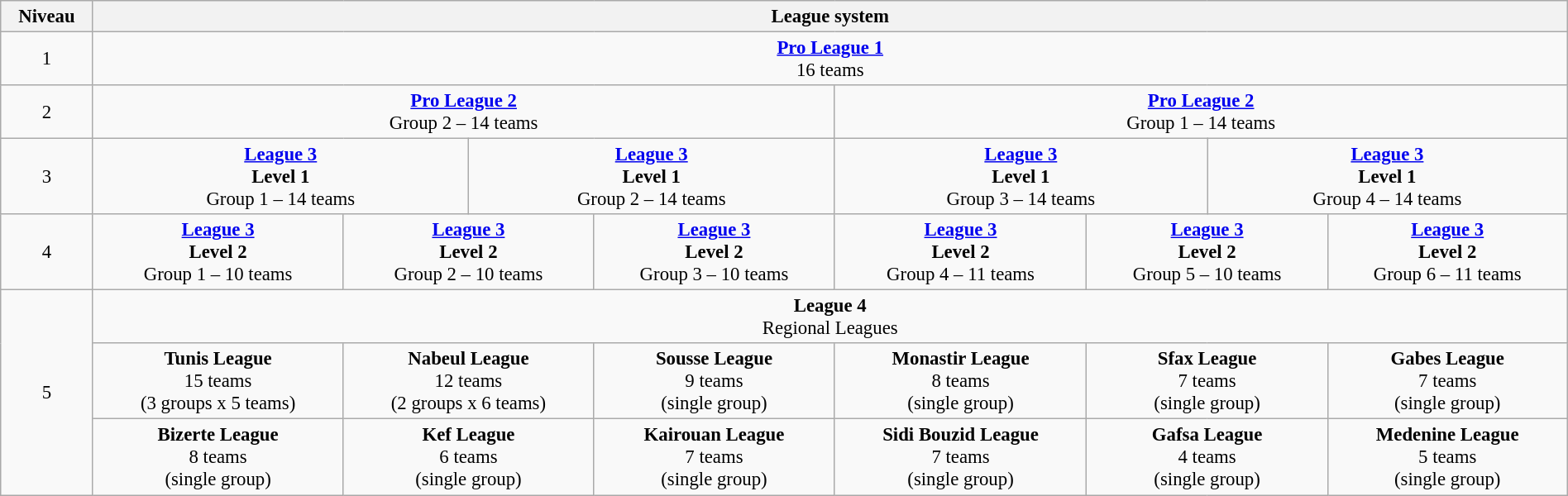<table class="wikitable" style="text-align:center; font-size:95%;" width="100%">
<tr>
<th width="5%">Niveau</th>
<th colspan="8" width="80%">League system</th>
</tr>
<tr>
<td>1</td>
<td colspan="8"><strong><a href='#'>Pro League 1</a></strong><br>16 teams</td>
</tr>
<tr>
<td>2</td>
<td colspan="4"><strong><a href='#'>Pro League 2</a></strong><br>Group 2 – 14 teams</td>
<td colspan="4"><strong><a href='#'>Pro League 2</a></strong><br>Group 1 – 14 teams</td>
</tr>
<tr>
<td>3</td>
<td colspan="2"><strong><a href='#'>League 3</a></strong><br><strong>Level 1</strong><br>Group 1 – 14 teams</td>
<td colspan="2"><strong><a href='#'>League 3</a></strong><br><strong>Level 1</strong><br>Group 2 – 14 teams</td>
<td colspan="2"><strong><a href='#'>League 3</a></strong><br><strong>Level 1</strong><br>Group 3 – 14 teams</td>
<td colspan="2"><strong><a href='#'>League 3</a></strong><br><strong>Level 1</strong><br>Group 4 – 14 teams</td>
</tr>
<tr>
<td>4</td>
<td><a href='#'><strong>League 3</strong></a><br><strong>Level 2</strong><br>Group 1 – 10 teams</td>
<td colspan="2"><a href='#'><strong>League 3</strong></a><br><strong>Level 2</strong><br>Group 2 – 10 teams</td>
<td><a href='#'><strong>League 3</strong></a><br><strong>Level 2</strong><br>Group 3 – 10 teams</td>
<td><a href='#'><strong>League 3</strong></a><br><strong>Level 2</strong><br>Group 4 – 11 teams</td>
<td colspan="2"><a href='#'><strong>League 3</strong></a><br><strong>Level 2</strong><br>Group 5 – 10 teams</td>
<td><a href='#'><strong>League 3</strong></a><br><strong>Level 2</strong><br>Group 6 – 11 teams</td>
</tr>
<tr>
<td rowspan="3">5</td>
<td colspan="8"><strong>League 4</strong><br>Regional Leagues</td>
</tr>
<tr>
<td><strong>Tunis League</strong><br>15 teams<br>(3 groups x 5 teams)</td>
<td colspan="2"><strong>Nabeul League</strong><br>12 teams<br>(2 groups x 6 teams)</td>
<td><strong>Sousse League</strong><br>9 teams<br>(single group)</td>
<td><strong>Monastir League</strong><br>8 teams<br>(single group)</td>
<td colspan="2"><strong>Sfax League</strong><br>7 teams<br>(single group)</td>
<td><strong>Gabes League</strong><br>7 teams<br>(single group)</td>
</tr>
<tr>
<td><strong>Bizerte League</strong><br>8 teams<br>(single group)</td>
<td colspan="2"><strong>Kef League</strong><br>6 teams<br>(single group)</td>
<td><strong>Kairouan League</strong><br>7 teams<br>(single group)</td>
<td><strong>Sidi Bouzid League</strong><br>7 teams<br>(single group)</td>
<td colspan="2"><strong>Gafsa League</strong><br>4 teams<br>(single group)</td>
<td><strong>Medenine League</strong><br>5 teams<br>(single group)</td>
</tr>
</table>
